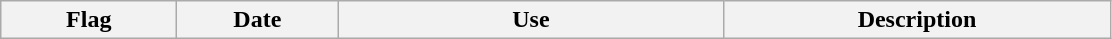<table class="wikitable">
<tr>
<th width="110">Flag</th>
<th width="100">Date</th>
<th width="250">Use</th>
<th width="250">Description</th>
</tr>
</table>
